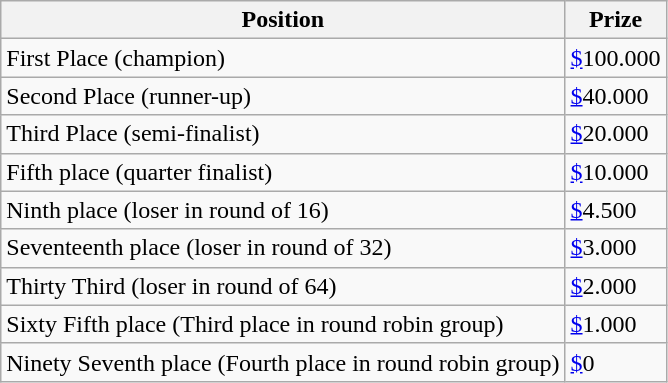<table class="wikitable">
<tr>
<th>Position</th>
<th>Prize</th>
</tr>
<tr>
<td>First Place (champion)</td>
<td><a href='#'>$</a>100.000</td>
</tr>
<tr>
<td>Second Place (runner-up)</td>
<td><a href='#'>$</a>40.000</td>
</tr>
<tr>
<td>Third Place (semi-finalist)</td>
<td><a href='#'>$</a>20.000</td>
</tr>
<tr>
<td>Fifth place (quarter finalist)</td>
<td><a href='#'>$</a>10.000</td>
</tr>
<tr>
<td>Ninth place (loser in round of 16)</td>
<td><a href='#'>$</a>4.500</td>
</tr>
<tr>
<td>Seventeenth place (loser in round of 32)</td>
<td><a href='#'>$</a>3.000</td>
</tr>
<tr>
<td>Thirty Third (loser in round of 64)</td>
<td><a href='#'>$</a>2.000</td>
</tr>
<tr>
<td>Sixty Fifth place (Third place in round robin group)</td>
<td><a href='#'>$</a>1.000</td>
</tr>
<tr>
<td>Ninety Seventh place (Fourth place in round robin group)</td>
<td><a href='#'>$</a>0</td>
</tr>
</table>
